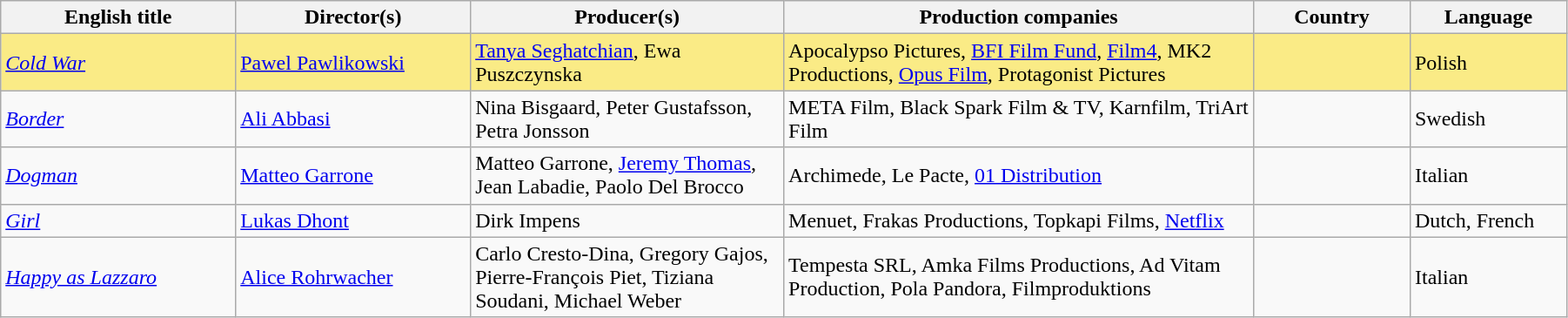<table class="sortable wikitable" width="95%" cellpadding="5">
<tr>
<th width="15%">English title</th>
<th width="15%">Director(s)</th>
<th width="20%">Producer(s)</th>
<th width="30%">Production companies</th>
<th width="10%">Country</th>
<th width="10%">Language</th>
</tr>
<tr style="background:#FAEB86">
<td><em><a href='#'>Cold War</a></em></td>
<td><a href='#'>Pawel Pawlikowski</a></td>
<td><a href='#'>Tanya Seghatchian</a>, Ewa Puszczynska</td>
<td>Apocalypso Pictures, <a href='#'>BFI Film Fund</a>, <a href='#'>Film4</a>, MK2 Productions, <a href='#'>Opus Film</a>, Protagonist Pictures</td>
<td>  </td>
<td>Polish</td>
</tr>
<tr>
<td><em><a href='#'>Border</a></em></td>
<td><a href='#'>Ali Abbasi</a></td>
<td>Nina Bisgaard, Peter Gustafsson, Petra Jonsson</td>
<td>META Film, Black Spark Film & TV, Karnfilm, TriArt Film</td>
<td> </td>
<td>Swedish</td>
</tr>
<tr>
<td><em><a href='#'>Dogman</a></em></td>
<td><a href='#'>Matteo Garrone</a></td>
<td>Matteo Garrone, <a href='#'>Jeremy Thomas</a>, Jean Labadie, Paolo Del Brocco</td>
<td>Archimede, Le Pacte, <a href='#'>01 Distribution</a></td>
<td> </td>
<td>Italian</td>
</tr>
<tr>
<td><em><a href='#'>Girl</a></em></td>
<td><a href='#'>Lukas Dhont</a></td>
<td>Dirk Impens</td>
<td>Menuet, Frakas Productions, Topkapi Films, <a href='#'>Netflix</a></td>
<td> </td>
<td>Dutch, French</td>
</tr>
<tr>
<td><em><a href='#'>Happy as Lazzaro</a></em></td>
<td><a href='#'>Alice Rohrwacher</a></td>
<td>Carlo Cresto-Dina, Gregory Gajos, Pierre-François Piet, Tiziana Soudani, Michael Weber</td>
<td>Tempesta SRL, Amka Films Productions, Ad Vitam Production, Pola Pandora, Filmproduktions</td>
<td>   </td>
<td>Italian</td>
</tr>
</table>
